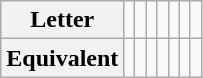<table class="wikitable letters-table letters-blue letters-lo">
<tr>
<th>Letter</th>
<td></td>
<td></td>
<td></td>
<td></td>
<td></td>
<td></td>
<td></td>
</tr>
<tr>
<th>Equivalent</th>
<td></td>
<td></td>
<td></td>
<td></td>
<td></td>
<td></td>
<td></td>
</tr>
</table>
